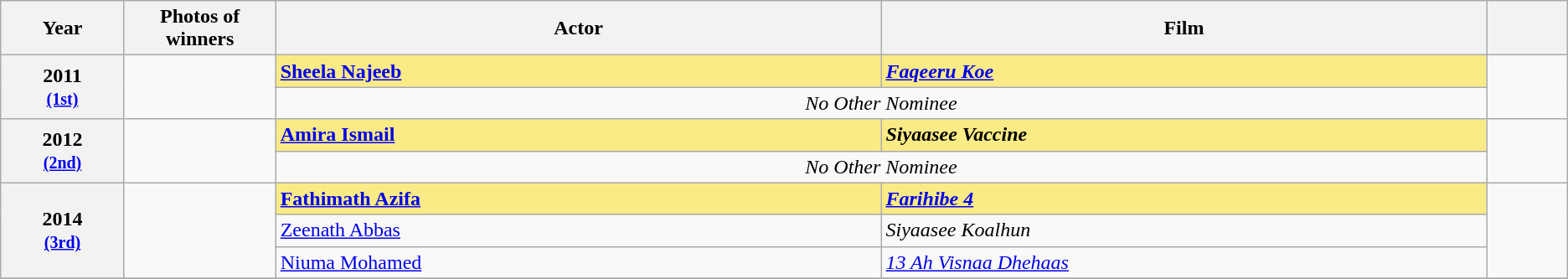<table class="wikitable sortable" style="text-align:left;">
<tr>
<th scope="col" style="width:3%; text-align:center;">Year</th>
<th scope="col" style="width:3%;text-align:center;">Photos of winners</th>
<th scope="col" style="width:15%;text-align:center;">Actor</th>
<th scope="col" style="width:15%;text-align:center;">Film</th>
<th scope="col" style="width:2%" class="unsortable"></th>
</tr>
<tr>
<th scope="row" rowspan=2 style="text-align:center">2011 <br><small><a href='#'>(1st)</a> </small></th>
<td rowspan=2 style="text-align:center"></td>
<td style="background:#FAEB86;"><strong><a href='#'>Sheela Najeeb</a></strong></td>
<td style="background:#FAEB86;"><strong><em><a href='#'>Faqeeru Koe</a></em></strong></td>
<td rowspan=2 style="text-align: center;"></td>
</tr>
<tr>
<td colspan=2 style="text-align:center"><em>No Other Nominee</em></td>
</tr>
<tr>
<th scope="row" rowspan=2 style="text-align:center">2012 <br><small><a href='#'>(2nd)</a> </small></th>
<td rowspan=2 style="text-align:center"></td>
<td style="background:#FAEB86;"><strong><a href='#'>Amira Ismail</a></strong></td>
<td style="background:#FAEB86;"><strong><em>Siyaasee Vaccine</em></strong></td>
<td rowspan=2 style="text-align: center;"></td>
</tr>
<tr>
<td colspan=2 style="text-align:center"><em>No Other Nominee</em></td>
</tr>
<tr>
<th scope="row" rowspan=3 style="text-align:center">2014 <br><small><a href='#'>(3rd)</a> </small></th>
<td rowspan=3 style="text-align:center"></td>
<td style="background:#FAEB86;"><strong><a href='#'>Fathimath Azifa</a></strong></td>
<td style="background:#FAEB86;"><strong><em><a href='#'>Farihibe 4</a></em></strong></td>
<td rowspan=3 style="text-align: center;"></td>
</tr>
<tr>
<td><a href='#'>Zeenath Abbas</a></td>
<td><em>Siyaasee Koalhun</em></td>
</tr>
<tr>
<td><a href='#'>Niuma Mohamed</a></td>
<td><em><a href='#'>13 Ah Visnaa Dhehaas</a></em></td>
</tr>
<tr>
</tr>
</table>
